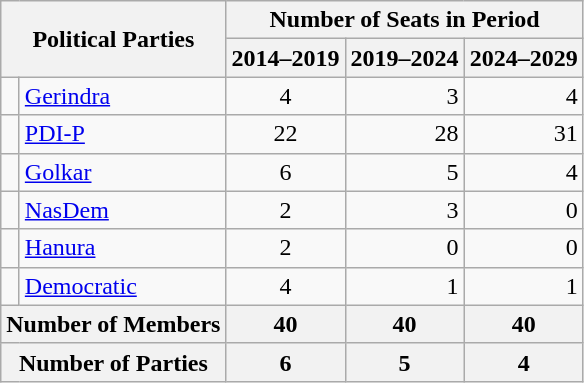<table class="wikitable">
<tr>
<th colspan=2 rowspan=2>Political Parties</th>
<th colspan=3>Number of Seats in Period</th>
</tr>
<tr>
<th>2014–2019</th>
<th>2019–2024</th>
<th>2024–2029</th>
</tr>
<tr>
<td bgcolor= ></td>
<td><a href='#'>Gerindra</a></td>
<td align=center>4</td>
<td align=right> 3</td>
<td align=right> 4</td>
</tr>
<tr>
<td bgcolor= ></td>
<td><a href='#'>PDI-P</a></td>
<td align=center>22</td>
<td align=right> 28</td>
<td align=right> 31</td>
</tr>
<tr>
<td bgcolor= ></td>
<td><a href='#'>Golkar</a></td>
<td align=center>6</td>
<td align=right> 5</td>
<td align=right> 4</td>
</tr>
<tr>
<td bgcolor= ></td>
<td><a href='#'>NasDem</a></td>
<td align=center> 2</td>
<td align=right> 3</td>
<td align=right> 0</td>
</tr>
<tr>
<td bgcolor= ></td>
<td><a href='#'>Hanura</a></td>
<td align=center>2</td>
<td align=right> 0</td>
<td align=right> 0</td>
</tr>
<tr>
<td bgcolor= ></td>
<td><a href='#'>Democratic</a></td>
<td align=center>4</td>
<td align=right> 1</td>
<td align=right> 1</td>
</tr>
<tr>
<th colspan=2>Number of Members</th>
<th>40</th>
<th> 40</th>
<th> 40</th>
</tr>
<tr>
<th colspan=2>Number of Parties</th>
<th>6</th>
<th> 5</th>
<th> 4</th>
</tr>
</table>
